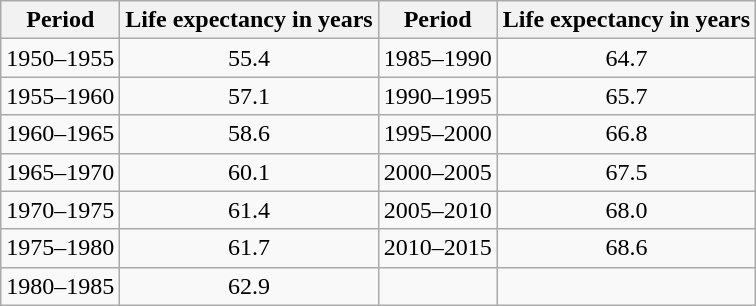<table class="wikitable" style="text-align:center">
<tr>
<th>Period</th>
<th>Life expectancy in years</th>
<th>Period</th>
<th>Life expectancy in years</th>
</tr>
<tr>
<td>1950–1955</td>
<td>55.4</td>
<td>1985–1990</td>
<td>64.7</td>
</tr>
<tr>
<td>1955–1960</td>
<td>57.1</td>
<td>1990–1995</td>
<td>65.7</td>
</tr>
<tr>
<td>1960–1965</td>
<td>58.6</td>
<td>1995–2000</td>
<td>66.8</td>
</tr>
<tr>
<td>1965–1970</td>
<td>60.1</td>
<td>2000–2005</td>
<td>67.5</td>
</tr>
<tr>
<td>1970–1975</td>
<td>61.4</td>
<td>2005–2010</td>
<td>68.0</td>
</tr>
<tr>
<td>1975–1980</td>
<td>61.7</td>
<td>2010–2015</td>
<td>68.6</td>
</tr>
<tr>
<td>1980–1985</td>
<td>62.9</td>
<td></td>
<td></td>
</tr>
</table>
